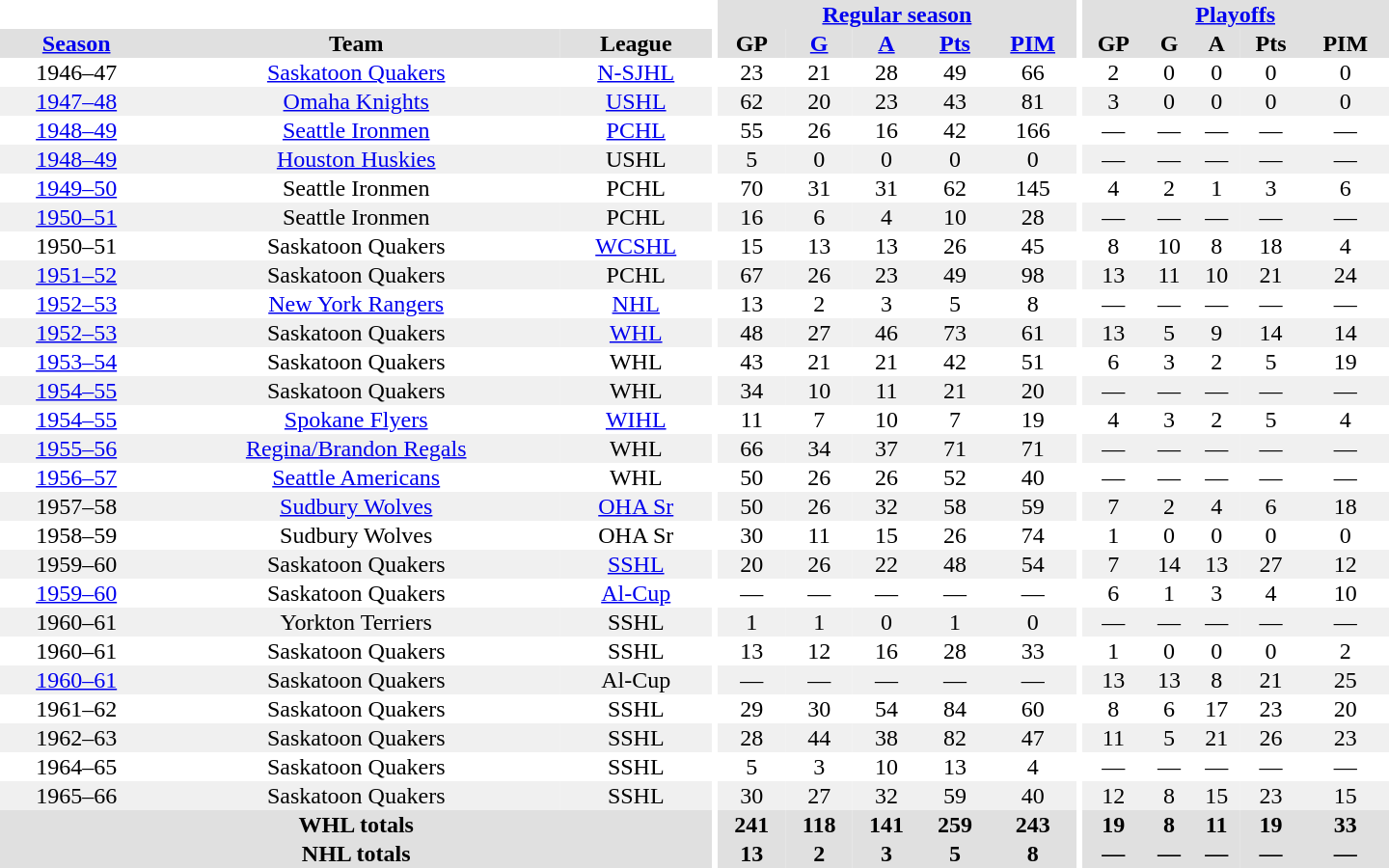<table border="0" cellpadding="1" cellspacing="0" style="text-align:center; width:60em">
<tr bgcolor="#e0e0e0">
<th colspan="3" bgcolor="#ffffff"></th>
<th rowspan="100" bgcolor="#ffffff"></th>
<th colspan="5"><a href='#'>Regular season</a></th>
<th rowspan="100" bgcolor="#ffffff"></th>
<th colspan="5"><a href='#'>Playoffs</a></th>
</tr>
<tr bgcolor="#e0e0e0">
<th><a href='#'>Season</a></th>
<th>Team</th>
<th>League</th>
<th>GP</th>
<th><a href='#'>G</a></th>
<th><a href='#'>A</a></th>
<th><a href='#'>Pts</a></th>
<th><a href='#'>PIM</a></th>
<th>GP</th>
<th>G</th>
<th>A</th>
<th>Pts</th>
<th>PIM</th>
</tr>
<tr>
<td>1946–47</td>
<td><a href='#'>Saskatoon Quakers</a></td>
<td><a href='#'>N-SJHL</a></td>
<td>23</td>
<td>21</td>
<td>28</td>
<td>49</td>
<td>66</td>
<td>2</td>
<td>0</td>
<td>0</td>
<td>0</td>
<td>0</td>
</tr>
<tr bgcolor="#f0f0f0">
<td><a href='#'>1947–48</a></td>
<td><a href='#'>Omaha Knights</a></td>
<td><a href='#'>USHL</a></td>
<td>62</td>
<td>20</td>
<td>23</td>
<td>43</td>
<td>81</td>
<td>3</td>
<td>0</td>
<td>0</td>
<td>0</td>
<td>0</td>
</tr>
<tr>
<td><a href='#'>1948–49</a></td>
<td><a href='#'>Seattle Ironmen</a></td>
<td><a href='#'>PCHL</a></td>
<td>55</td>
<td>26</td>
<td>16</td>
<td>42</td>
<td>166</td>
<td>—</td>
<td>—</td>
<td>—</td>
<td>—</td>
<td>—</td>
</tr>
<tr bgcolor="#f0f0f0">
<td><a href='#'>1948–49</a></td>
<td><a href='#'>Houston Huskies</a></td>
<td>USHL</td>
<td>5</td>
<td>0</td>
<td>0</td>
<td>0</td>
<td>0</td>
<td>—</td>
<td>—</td>
<td>—</td>
<td>—</td>
<td>—</td>
</tr>
<tr>
<td><a href='#'>1949–50</a></td>
<td>Seattle Ironmen</td>
<td>PCHL</td>
<td>70</td>
<td>31</td>
<td>31</td>
<td>62</td>
<td>145</td>
<td>4</td>
<td>2</td>
<td>1</td>
<td>3</td>
<td>6</td>
</tr>
<tr bgcolor="#f0f0f0">
<td><a href='#'>1950–51</a></td>
<td>Seattle Ironmen</td>
<td>PCHL</td>
<td>16</td>
<td>6</td>
<td>4</td>
<td>10</td>
<td>28</td>
<td>—</td>
<td>—</td>
<td>—</td>
<td>—</td>
<td>—</td>
</tr>
<tr>
<td>1950–51</td>
<td>Saskatoon Quakers</td>
<td><a href='#'>WCSHL</a></td>
<td>15</td>
<td>13</td>
<td>13</td>
<td>26</td>
<td>45</td>
<td>8</td>
<td>10</td>
<td>8</td>
<td>18</td>
<td>4</td>
</tr>
<tr bgcolor="#f0f0f0">
<td><a href='#'>1951–52</a></td>
<td>Saskatoon Quakers</td>
<td>PCHL</td>
<td>67</td>
<td>26</td>
<td>23</td>
<td>49</td>
<td>98</td>
<td>13</td>
<td>11</td>
<td>10</td>
<td>21</td>
<td>24</td>
</tr>
<tr>
<td><a href='#'>1952–53</a></td>
<td><a href='#'>New York Rangers</a></td>
<td><a href='#'>NHL</a></td>
<td>13</td>
<td>2</td>
<td>3</td>
<td>5</td>
<td>8</td>
<td>—</td>
<td>—</td>
<td>—</td>
<td>—</td>
<td>—</td>
</tr>
<tr bgcolor="#f0f0f0">
<td><a href='#'>1952–53</a></td>
<td>Saskatoon Quakers</td>
<td><a href='#'>WHL</a></td>
<td>48</td>
<td>27</td>
<td>46</td>
<td>73</td>
<td>61</td>
<td>13</td>
<td>5</td>
<td>9</td>
<td>14</td>
<td>14</td>
</tr>
<tr>
<td><a href='#'>1953–54</a></td>
<td>Saskatoon Quakers</td>
<td>WHL</td>
<td>43</td>
<td>21</td>
<td>21</td>
<td>42</td>
<td>51</td>
<td>6</td>
<td>3</td>
<td>2</td>
<td>5</td>
<td>19</td>
</tr>
<tr bgcolor="#f0f0f0">
<td><a href='#'>1954–55</a></td>
<td>Saskatoon Quakers</td>
<td>WHL</td>
<td>34</td>
<td>10</td>
<td>11</td>
<td>21</td>
<td>20</td>
<td>—</td>
<td>—</td>
<td>—</td>
<td>—</td>
<td>—</td>
</tr>
<tr>
<td><a href='#'>1954–55</a></td>
<td><a href='#'>Spokane Flyers</a></td>
<td><a href='#'>WIHL</a></td>
<td>11</td>
<td>7</td>
<td>10</td>
<td>7</td>
<td>19</td>
<td>4</td>
<td>3</td>
<td>2</td>
<td>5</td>
<td>4</td>
</tr>
<tr bgcolor="#f0f0f0">
<td><a href='#'>1955–56</a></td>
<td><a href='#'>Regina/Brandon Regals</a></td>
<td>WHL</td>
<td>66</td>
<td>34</td>
<td>37</td>
<td>71</td>
<td>71</td>
<td>—</td>
<td>—</td>
<td>—</td>
<td>—</td>
<td>—</td>
</tr>
<tr>
<td><a href='#'>1956–57</a></td>
<td><a href='#'>Seattle Americans</a></td>
<td>WHL</td>
<td>50</td>
<td>26</td>
<td>26</td>
<td>52</td>
<td>40</td>
<td>—</td>
<td>—</td>
<td>—</td>
<td>—</td>
<td>—</td>
</tr>
<tr bgcolor="#f0f0f0">
<td>1957–58</td>
<td><a href='#'>Sudbury Wolves</a></td>
<td><a href='#'>OHA Sr</a></td>
<td>50</td>
<td>26</td>
<td>32</td>
<td>58</td>
<td>59</td>
<td>7</td>
<td>2</td>
<td>4</td>
<td>6</td>
<td>18</td>
</tr>
<tr>
<td>1958–59</td>
<td>Sudbury Wolves</td>
<td>OHA Sr</td>
<td>30</td>
<td>11</td>
<td>15</td>
<td>26</td>
<td>74</td>
<td>1</td>
<td>0</td>
<td>0</td>
<td>0</td>
<td>0</td>
</tr>
<tr bgcolor="#f0f0f0">
<td>1959–60</td>
<td>Saskatoon Quakers</td>
<td><a href='#'>SSHL</a></td>
<td>20</td>
<td>26</td>
<td>22</td>
<td>48</td>
<td>54</td>
<td>7</td>
<td>14</td>
<td>13</td>
<td>27</td>
<td>12</td>
</tr>
<tr>
<td><a href='#'>1959–60</a></td>
<td>Saskatoon Quakers</td>
<td><a href='#'>Al-Cup</a></td>
<td>—</td>
<td>—</td>
<td>—</td>
<td>—</td>
<td>—</td>
<td>6</td>
<td>1</td>
<td>3</td>
<td>4</td>
<td>10</td>
</tr>
<tr bgcolor="#f0f0f0">
<td>1960–61</td>
<td>Yorkton Terriers</td>
<td>SSHL</td>
<td>1</td>
<td>1</td>
<td>0</td>
<td>1</td>
<td>0</td>
<td>—</td>
<td>—</td>
<td>—</td>
<td>—</td>
<td>—</td>
</tr>
<tr>
<td>1960–61</td>
<td>Saskatoon Quakers</td>
<td>SSHL</td>
<td>13</td>
<td>12</td>
<td>16</td>
<td>28</td>
<td>33</td>
<td>1</td>
<td>0</td>
<td>0</td>
<td>0</td>
<td>2</td>
</tr>
<tr bgcolor="#f0f0f0">
<td><a href='#'>1960–61</a></td>
<td>Saskatoon Quakers</td>
<td>Al-Cup</td>
<td>—</td>
<td>—</td>
<td>—</td>
<td>—</td>
<td>—</td>
<td>13</td>
<td>13</td>
<td>8</td>
<td>21</td>
<td>25</td>
</tr>
<tr>
<td>1961–62</td>
<td>Saskatoon Quakers</td>
<td>SSHL</td>
<td>29</td>
<td>30</td>
<td>54</td>
<td>84</td>
<td>60</td>
<td>8</td>
<td>6</td>
<td>17</td>
<td>23</td>
<td>20</td>
</tr>
<tr bgcolor="#f0f0f0">
<td>1962–63</td>
<td>Saskatoon Quakers</td>
<td>SSHL</td>
<td>28</td>
<td>44</td>
<td>38</td>
<td>82</td>
<td>47</td>
<td>11</td>
<td>5</td>
<td>21</td>
<td>26</td>
<td>23</td>
</tr>
<tr>
<td>1964–65</td>
<td>Saskatoon Quakers</td>
<td>SSHL</td>
<td>5</td>
<td>3</td>
<td>10</td>
<td>13</td>
<td>4</td>
<td>—</td>
<td>—</td>
<td>—</td>
<td>—</td>
<td>—</td>
</tr>
<tr bgcolor="#f0f0f0">
<td>1965–66</td>
<td>Saskatoon Quakers</td>
<td>SSHL</td>
<td>30</td>
<td>27</td>
<td>32</td>
<td>59</td>
<td>40</td>
<td>12</td>
<td>8</td>
<td>15</td>
<td>23</td>
<td>15</td>
</tr>
<tr bgcolor="#e0e0e0">
<th colspan="3">WHL totals</th>
<th>241</th>
<th>118</th>
<th>141</th>
<th>259</th>
<th>243</th>
<th>19</th>
<th>8</th>
<th>11</th>
<th>19</th>
<th>33</th>
</tr>
<tr bgcolor="#e0e0e0">
<th colspan="3">NHL totals</th>
<th>13</th>
<th>2</th>
<th>3</th>
<th>5</th>
<th>8</th>
<th>—</th>
<th>—</th>
<th>—</th>
<th>—</th>
<th>—</th>
</tr>
</table>
